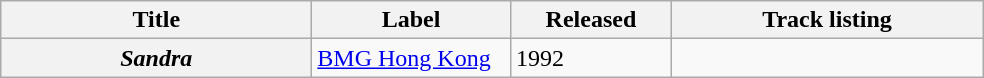<table class="wikitable">
<tr>
<th align="left" width="200px">Title</th>
<th align="left" width="125px">Label</th>
<th align="left" width="100px">Released</th>
<th align="left" width="200px">Track listing</th>
</tr>
<tr>
<th><em>Sandra</em></th>
<td><a href='#'>BMG Hong Kong</a></td>
<td>1992</td>
<td align="center"></td>
</tr>
</table>
